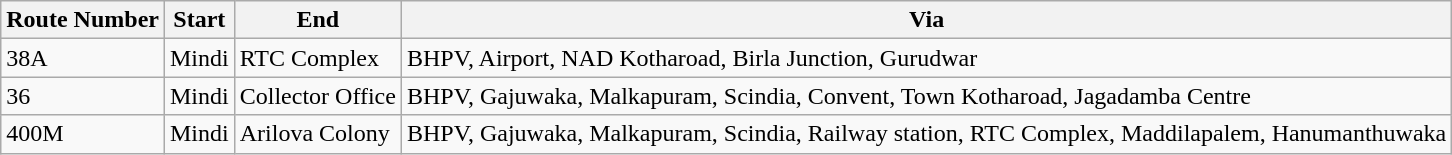<table class="sortable wikitable">
<tr>
<th>Route Number</th>
<th>Start</th>
<th>End</th>
<th>Via</th>
</tr>
<tr>
<td>38A</td>
<td>Mindi</td>
<td>RTC Complex</td>
<td>BHPV, Airport, NAD Kotharoad, Birla Junction, Gurudwar</td>
</tr>
<tr>
<td>36</td>
<td>Mindi</td>
<td>Collector Office</td>
<td>BHPV, Gajuwaka, Malkapuram, Scindia, Convent, Town Kotharoad, Jagadamba Centre</td>
</tr>
<tr>
<td>400M</td>
<td>Mindi</td>
<td>Arilova Colony</td>
<td>BHPV, Gajuwaka, Malkapuram, Scindia, Railway station, RTC Complex, Maddilapalem, Hanumanthuwaka</td>
</tr>
</table>
